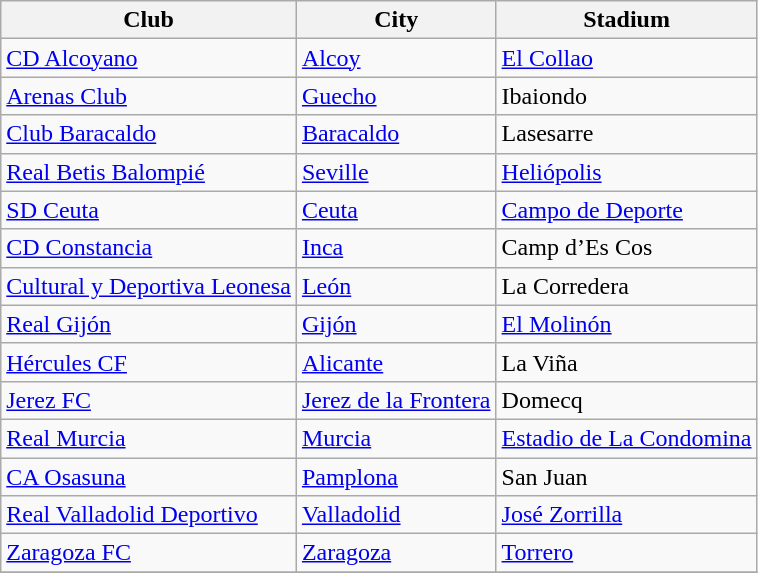<table class="wikitable sortable" style="text-align: left;">
<tr>
<th>Club</th>
<th>City</th>
<th>Stadium</th>
</tr>
<tr>
<td><a href='#'>CD Alcoyano</a></td>
<td><a href='#'>Alcoy</a></td>
<td><a href='#'>El Collao</a></td>
</tr>
<tr>
<td><a href='#'>Arenas Club</a></td>
<td><a href='#'>Guecho</a></td>
<td>Ibaiondo</td>
</tr>
<tr>
<td><a href='#'>Club Baracaldo</a></td>
<td><a href='#'>Baracaldo</a></td>
<td>Lasesarre</td>
</tr>
<tr>
<td><a href='#'>Real Betis Balompié</a></td>
<td><a href='#'>Seville</a></td>
<td><a href='#'>Heliópolis</a></td>
</tr>
<tr>
<td><a href='#'>SD Ceuta</a></td>
<td><a href='#'>Ceuta</a></td>
<td><a href='#'>Campo de Deporte</a></td>
</tr>
<tr>
<td><a href='#'>CD Constancia</a></td>
<td><a href='#'>Inca</a></td>
<td>Camp d’Es Cos</td>
</tr>
<tr>
<td><a href='#'>Cultural y Deportiva Leonesa</a></td>
<td><a href='#'>León</a></td>
<td>La Corredera</td>
</tr>
<tr>
<td><a href='#'>Real Gijón</a></td>
<td><a href='#'>Gijón</a></td>
<td><a href='#'>El Molinón</a></td>
</tr>
<tr>
<td><a href='#'>Hércules CF</a></td>
<td><a href='#'>Alicante</a></td>
<td>La Viña</td>
</tr>
<tr>
<td><a href='#'>Jerez FC</a></td>
<td><a href='#'>Jerez de la Frontera</a></td>
<td>Domecq</td>
</tr>
<tr>
<td><a href='#'>Real Murcia</a></td>
<td><a href='#'>Murcia</a></td>
<td><a href='#'>Estadio de La Condomina</a></td>
</tr>
<tr>
<td><a href='#'>CA Osasuna</a></td>
<td><a href='#'>Pamplona</a></td>
<td>San Juan</td>
</tr>
<tr>
<td><a href='#'>Real Valladolid Deportivo</a></td>
<td><a href='#'>Valladolid</a></td>
<td><a href='#'>José Zorrilla</a></td>
</tr>
<tr>
<td><a href='#'>Zaragoza FC</a></td>
<td><a href='#'>Zaragoza</a></td>
<td><a href='#'>Torrero</a></td>
</tr>
<tr>
</tr>
</table>
